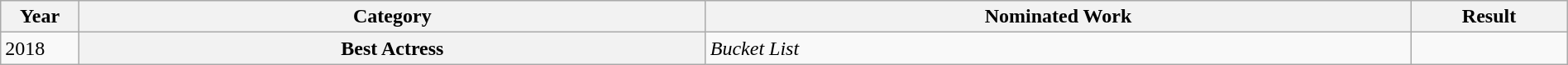<table class="wikitable sortable" width=100%>
<tr>
<th width=5%>Year</th>
<th width=40%>Category</th>
<th width=45%>Nominated Work</th>
<th width=10%>Result</th>
</tr>
<tr>
<td>2018</td>
<th scope="row">Best Actress</th>
<td><em>Bucket List</em></td>
<td></td>
</tr>
</table>
